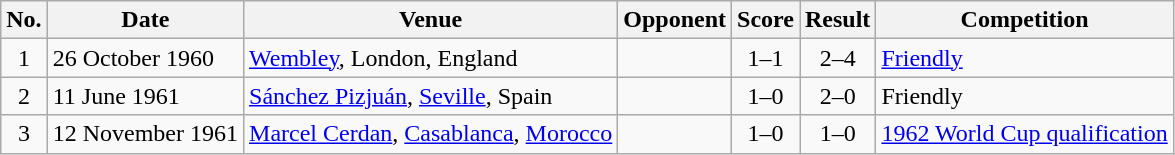<table class="wikitable sortable">
<tr>
<th scope="col">No.</th>
<th scope="col">Date</th>
<th scope="col">Venue</th>
<th scope="col">Opponent</th>
<th scope="col">Score</th>
<th scope="col">Result</th>
<th scope="col">Competition</th>
</tr>
<tr>
<td align="center">1</td>
<td>26 October 1960</td>
<td><a href='#'>Wembley</a>, London, England</td>
<td></td>
<td align="center">1–1</td>
<td align="center">2–4</td>
<td><a href='#'>Friendly</a></td>
</tr>
<tr>
<td align="center">2</td>
<td>11 June 1961</td>
<td><a href='#'>Sánchez Pizjuán</a>, <a href='#'>Seville</a>, Spain</td>
<td></td>
<td align="center">1–0</td>
<td align="center">2–0</td>
<td>Friendly</td>
</tr>
<tr>
<td align="center">3</td>
<td>12 November 1961</td>
<td><a href='#'>Marcel Cerdan</a>, <a href='#'>Casablanca</a>, <a href='#'>Morocco</a></td>
<td></td>
<td align="center">1–0</td>
<td align="center">1–0</td>
<td><a href='#'>1962 World Cup qualification</a></td>
</tr>
</table>
